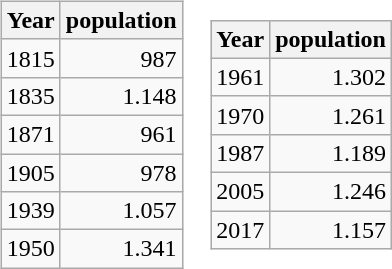<table style="text-align:right; border-spacing:0; margin:0;" class="toptextcells">
<tr>
<td><br><table class="wikitable">
<tr>
<th>Year</th>
<th>population</th>
</tr>
<tr>
<td>1815</td>
<td>987</td>
</tr>
<tr>
<td>1835</td>
<td>1.148</td>
</tr>
<tr>
<td>1871</td>
<td>961</td>
</tr>
<tr>
<td>1905</td>
<td>978</td>
</tr>
<tr>
<td>1939</td>
<td>1.057</td>
</tr>
<tr>
<td>1950</td>
<td>1.341</td>
</tr>
</table>
</td>
<td><br><table class="wikitable">
<tr>
<th>Year</th>
<th>population</th>
</tr>
<tr>
<td>1961</td>
<td>1.302</td>
</tr>
<tr>
<td>1970</td>
<td>1.261</td>
</tr>
<tr>
<td>1987</td>
<td>1.189</td>
</tr>
<tr>
<td>2005</td>
<td>1.246</td>
</tr>
<tr>
<td>2017</td>
<td>1.157</td>
</tr>
</table>
</td>
</tr>
</table>
